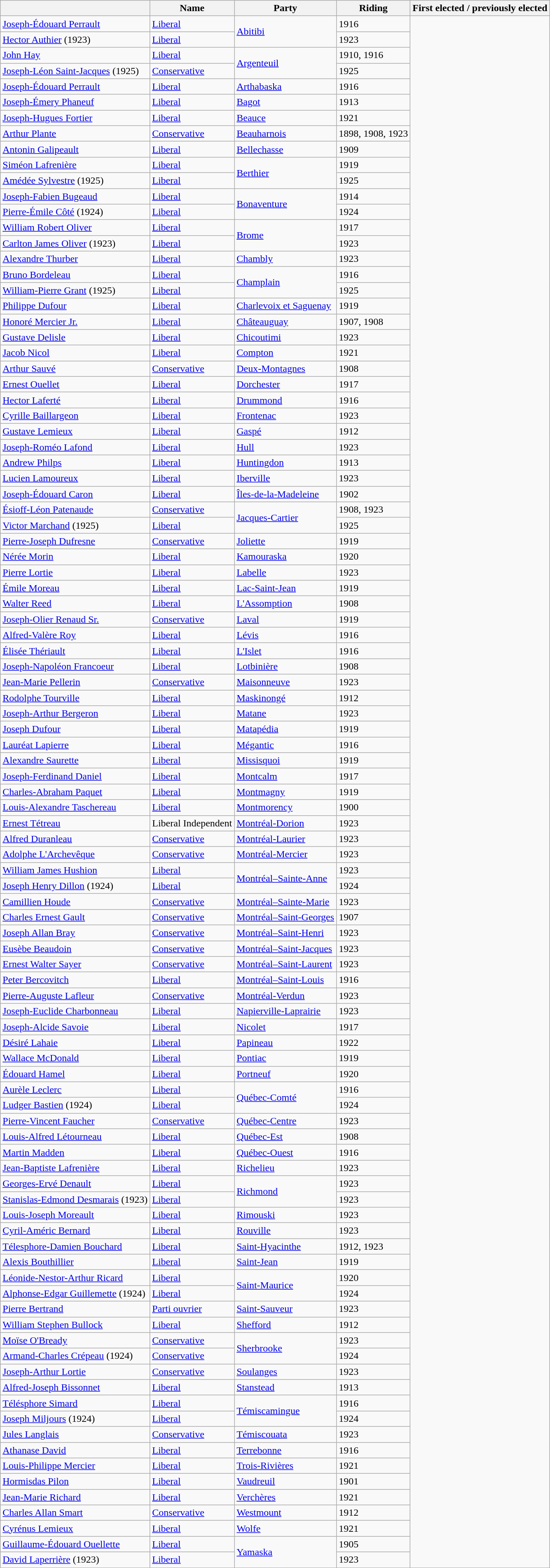<table class="wikitable sortable">
<tr>
<th></th>
<th>Name</th>
<th>Party</th>
<th>Riding</th>
<th>First elected / previously elected</th>
</tr>
<tr>
<td><a href='#'>Joseph-Édouard Perrault</a></td>
<td><a href='#'>Liberal</a></td>
<td rowspan=2><a href='#'>Abitibi</a></td>
<td>1916</td>
</tr>
<tr>
<td><a href='#'>Hector Authier</a> (1923)</td>
<td><a href='#'>Liberal</a></td>
<td>1923</td>
</tr>
<tr>
<td><a href='#'>John Hay</a></td>
<td><a href='#'>Liberal</a></td>
<td rowspan=2><a href='#'>Argenteuil</a></td>
<td>1910, 1916</td>
</tr>
<tr>
<td><a href='#'>Joseph-Léon Saint-Jacques</a> (1925)</td>
<td><a href='#'>Conservative</a></td>
<td>1925</td>
</tr>
<tr>
<td><a href='#'>Joseph-Édouard Perrault</a></td>
<td><a href='#'>Liberal</a></td>
<td><a href='#'>Arthabaska</a></td>
<td>1916</td>
</tr>
<tr>
<td><a href='#'>Joseph-Émery Phaneuf</a></td>
<td><a href='#'>Liberal</a></td>
<td><a href='#'>Bagot</a></td>
<td>1913</td>
</tr>
<tr>
<td><a href='#'>Joseph-Hugues Fortier</a></td>
<td><a href='#'>Liberal</a></td>
<td><a href='#'>Beauce</a></td>
<td>1921</td>
</tr>
<tr>
<td><a href='#'>Arthur Plante</a></td>
<td><a href='#'>Conservative</a></td>
<td><a href='#'>Beauharnois</a></td>
<td>1898, 1908, 1923</td>
</tr>
<tr>
<td><a href='#'>Antonin Galipeault</a></td>
<td><a href='#'>Liberal</a></td>
<td><a href='#'>Bellechasse</a></td>
<td>1909</td>
</tr>
<tr>
<td><a href='#'>Siméon Lafrenière</a></td>
<td><a href='#'>Liberal</a></td>
<td rowspan=2><a href='#'>Berthier</a></td>
<td>1919</td>
</tr>
<tr>
<td><a href='#'>Amédée Sylvestre</a> (1925)</td>
<td><a href='#'>Liberal</a></td>
<td>1925</td>
</tr>
<tr>
<td><a href='#'>Joseph-Fabien Bugeaud</a></td>
<td><a href='#'>Liberal</a></td>
<td rowspan=2><a href='#'>Bonaventure</a></td>
<td>1914</td>
</tr>
<tr>
<td><a href='#'>Pierre-Émile Côté</a> (1924)</td>
<td><a href='#'>Liberal</a></td>
<td>1924</td>
</tr>
<tr>
<td><a href='#'>William Robert Oliver</a></td>
<td><a href='#'>Liberal</a></td>
<td rowspan=2><a href='#'>Brome</a></td>
<td>1917</td>
</tr>
<tr>
<td><a href='#'>Carlton James Oliver</a> (1923)</td>
<td><a href='#'>Liberal</a></td>
<td>1923</td>
</tr>
<tr>
<td><a href='#'>Alexandre Thurber</a></td>
<td><a href='#'>Liberal</a></td>
<td><a href='#'>Chambly</a></td>
<td>1923</td>
</tr>
<tr>
<td><a href='#'>Bruno Bordeleau</a></td>
<td><a href='#'>Liberal</a></td>
<td rowspan=2><a href='#'>Champlain</a></td>
<td>1916</td>
</tr>
<tr>
<td><a href='#'>William-Pierre Grant</a> (1925)</td>
<td><a href='#'>Liberal</a></td>
<td>1925</td>
</tr>
<tr>
<td><a href='#'>Philippe Dufour</a></td>
<td><a href='#'>Liberal</a></td>
<td><a href='#'>Charlevoix et Saguenay</a></td>
<td>1919</td>
</tr>
<tr>
<td><a href='#'>Honoré Mercier Jr.</a></td>
<td><a href='#'>Liberal</a></td>
<td><a href='#'>Châteauguay</a></td>
<td>1907, 1908</td>
</tr>
<tr>
<td><a href='#'>Gustave Delisle</a></td>
<td><a href='#'>Liberal</a></td>
<td><a href='#'>Chicoutimi</a></td>
<td>1923</td>
</tr>
<tr>
<td><a href='#'>Jacob Nicol</a></td>
<td><a href='#'>Liberal</a></td>
<td><a href='#'>Compton</a></td>
<td>1921</td>
</tr>
<tr>
<td><a href='#'>Arthur Sauvé</a></td>
<td><a href='#'>Conservative</a></td>
<td><a href='#'>Deux-Montagnes</a></td>
<td>1908</td>
</tr>
<tr>
<td><a href='#'>Ernest Ouellet</a></td>
<td><a href='#'>Liberal</a></td>
<td><a href='#'>Dorchester</a></td>
<td>1917</td>
</tr>
<tr>
<td><a href='#'>Hector Laferté</a></td>
<td><a href='#'>Liberal</a></td>
<td><a href='#'>Drummond</a></td>
<td>1916</td>
</tr>
<tr>
<td><a href='#'>Cyrille Baillargeon</a></td>
<td><a href='#'>Liberal</a></td>
<td><a href='#'>Frontenac</a></td>
<td>1923</td>
</tr>
<tr>
<td><a href='#'>Gustave Lemieux</a></td>
<td><a href='#'>Liberal</a></td>
<td><a href='#'>Gaspé</a></td>
<td>1912</td>
</tr>
<tr>
<td><a href='#'>Joseph-Roméo Lafond</a></td>
<td><a href='#'>Liberal</a></td>
<td><a href='#'>Hull</a></td>
<td>1923</td>
</tr>
<tr>
<td><a href='#'>Andrew Philps</a></td>
<td><a href='#'>Liberal</a></td>
<td><a href='#'>Huntingdon</a></td>
<td>1913</td>
</tr>
<tr>
<td><a href='#'>Lucien Lamoureux</a></td>
<td><a href='#'>Liberal</a></td>
<td><a href='#'>Iberville</a></td>
<td>1923</td>
</tr>
<tr>
<td><a href='#'>Joseph-Édouard Caron</a></td>
<td><a href='#'>Liberal</a></td>
<td><a href='#'>Îles-de-la-Madeleine</a></td>
<td>1902</td>
</tr>
<tr>
<td><a href='#'>Ésioff-Léon Patenaude</a></td>
<td><a href='#'>Conservative</a></td>
<td rowspan=2><a href='#'>Jacques-Cartier</a></td>
<td>1908, 1923</td>
</tr>
<tr>
<td><a href='#'>Victor Marchand</a> (1925)</td>
<td><a href='#'>Liberal</a></td>
<td>1925</td>
</tr>
<tr>
<td><a href='#'>Pierre-Joseph Dufresne</a></td>
<td><a href='#'>Conservative</a></td>
<td><a href='#'>Joliette</a></td>
<td>1919</td>
</tr>
<tr>
<td><a href='#'>Nérée Morin</a></td>
<td><a href='#'>Liberal</a></td>
<td><a href='#'>Kamouraska</a></td>
<td>1920</td>
</tr>
<tr>
<td><a href='#'>Pierre Lortie</a></td>
<td><a href='#'>Liberal</a></td>
<td><a href='#'>Labelle</a></td>
<td>1923</td>
</tr>
<tr>
<td><a href='#'>Émile Moreau</a></td>
<td><a href='#'>Liberal</a></td>
<td><a href='#'>Lac-Saint-Jean</a></td>
<td>1919</td>
</tr>
<tr>
<td><a href='#'>Walter Reed</a></td>
<td><a href='#'>Liberal</a></td>
<td><a href='#'>L'Assomption</a></td>
<td>1908</td>
</tr>
<tr>
<td><a href='#'>Joseph-Olier Renaud Sr.</a></td>
<td><a href='#'>Conservative</a></td>
<td><a href='#'>Laval</a></td>
<td>1919</td>
</tr>
<tr>
<td><a href='#'>Alfred-Valère Roy</a></td>
<td><a href='#'>Liberal</a></td>
<td><a href='#'>Lévis</a></td>
<td>1916</td>
</tr>
<tr>
<td><a href='#'>Élisée Thériault</a></td>
<td><a href='#'>Liberal</a></td>
<td><a href='#'>L'Islet</a></td>
<td>1916</td>
</tr>
<tr>
<td><a href='#'>Joseph-Napoléon Francoeur</a></td>
<td><a href='#'>Liberal</a></td>
<td><a href='#'>Lotbinière</a></td>
<td>1908</td>
</tr>
<tr>
<td><a href='#'>Jean-Marie Pellerin</a></td>
<td><a href='#'>Conservative</a></td>
<td><a href='#'>Maisonneuve</a></td>
<td>1923</td>
</tr>
<tr>
<td><a href='#'>Rodolphe Tourville</a></td>
<td><a href='#'>Liberal</a></td>
<td><a href='#'>Maskinongé</a></td>
<td>1912</td>
</tr>
<tr>
<td><a href='#'>Joseph-Arthur Bergeron</a></td>
<td><a href='#'>Liberal</a></td>
<td><a href='#'>Matane</a></td>
<td>1923</td>
</tr>
<tr>
<td><a href='#'>Joseph Dufour</a></td>
<td><a href='#'>Liberal</a></td>
<td><a href='#'>Matapédia</a></td>
<td>1919</td>
</tr>
<tr>
<td><a href='#'>Lauréat Lapierre</a></td>
<td><a href='#'>Liberal</a></td>
<td><a href='#'>Mégantic</a></td>
<td>1916</td>
</tr>
<tr>
<td><a href='#'>Alexandre Saurette</a></td>
<td><a href='#'>Liberal</a></td>
<td><a href='#'>Missisquoi</a></td>
<td>1919</td>
</tr>
<tr>
<td><a href='#'>Joseph-Ferdinand Daniel</a></td>
<td><a href='#'>Liberal</a></td>
<td><a href='#'>Montcalm</a></td>
<td>1917</td>
</tr>
<tr>
<td><a href='#'>Charles-Abraham Paquet</a></td>
<td><a href='#'>Liberal</a></td>
<td><a href='#'>Montmagny</a></td>
<td>1919</td>
</tr>
<tr>
<td><a href='#'>Louis-Alexandre Taschereau</a></td>
<td><a href='#'>Liberal</a></td>
<td><a href='#'>Montmorency</a></td>
<td>1900</td>
</tr>
<tr>
<td><a href='#'>Ernest Tétreau</a></td>
<td>Liberal Independent</td>
<td><a href='#'>Montréal-Dorion</a></td>
<td>1923</td>
</tr>
<tr>
<td><a href='#'>Alfred Duranleau</a></td>
<td><a href='#'>Conservative</a></td>
<td><a href='#'>Montréal-Laurier</a></td>
<td>1923</td>
</tr>
<tr>
<td><a href='#'>Adolphe L'Archevêque</a></td>
<td><a href='#'>Conservative</a></td>
<td><a href='#'>Montréal-Mercier</a></td>
<td>1923</td>
</tr>
<tr>
<td><a href='#'>William James Hushion</a></td>
<td><a href='#'>Liberal</a></td>
<td rowspan=2><a href='#'>Montréal–Sainte-Anne</a></td>
<td>1923</td>
</tr>
<tr>
<td><a href='#'>Joseph Henry Dillon</a> (1924)</td>
<td><a href='#'>Liberal</a></td>
<td>1924</td>
</tr>
<tr>
<td><a href='#'>Camillien Houde</a></td>
<td><a href='#'>Conservative</a></td>
<td><a href='#'>Montréal–Sainte-Marie</a></td>
<td>1923</td>
</tr>
<tr>
<td><a href='#'>Charles Ernest Gault</a></td>
<td><a href='#'>Conservative</a></td>
<td><a href='#'>Montréal–Saint-Georges</a></td>
<td>1907</td>
</tr>
<tr>
<td><a href='#'>Joseph Allan Bray</a></td>
<td><a href='#'>Conservative</a></td>
<td><a href='#'>Montréal–Saint-Henri</a></td>
<td>1923</td>
</tr>
<tr>
<td><a href='#'>Eusèbe Beaudoin</a></td>
<td><a href='#'>Conservative</a></td>
<td><a href='#'>Montréal–Saint-Jacques</a></td>
<td>1923</td>
</tr>
<tr>
<td><a href='#'>Ernest Walter Sayer</a></td>
<td><a href='#'>Conservative</a></td>
<td><a href='#'>Montréal–Saint-Laurent</a></td>
<td>1923</td>
</tr>
<tr>
<td><a href='#'>Peter Bercovitch</a></td>
<td><a href='#'>Liberal</a></td>
<td><a href='#'>Montréal–Saint-Louis</a></td>
<td>1916</td>
</tr>
<tr>
<td><a href='#'>Pierre-Auguste Lafleur</a></td>
<td><a href='#'>Conservative</a></td>
<td><a href='#'>Montréal-Verdun</a></td>
<td>1923</td>
</tr>
<tr>
<td><a href='#'>Joseph-Euclide Charbonneau</a></td>
<td><a href='#'>Liberal</a></td>
<td><a href='#'>Napierville-Laprairie</a></td>
<td>1923</td>
</tr>
<tr>
<td><a href='#'>Joseph-Alcide Savoie</a></td>
<td><a href='#'>Liberal</a></td>
<td><a href='#'>Nicolet</a></td>
<td>1917</td>
</tr>
<tr>
<td><a href='#'>Désiré Lahaie</a></td>
<td><a href='#'>Liberal</a></td>
<td><a href='#'>Papineau</a></td>
<td>1922</td>
</tr>
<tr>
<td><a href='#'>Wallace McDonald</a></td>
<td><a href='#'>Liberal</a></td>
<td><a href='#'>Pontiac</a></td>
<td>1919</td>
</tr>
<tr>
<td><a href='#'>Édouard Hamel</a></td>
<td><a href='#'>Liberal</a></td>
<td><a href='#'>Portneuf</a></td>
<td>1920</td>
</tr>
<tr>
<td><a href='#'>Aurèle Leclerc</a></td>
<td><a href='#'>Liberal</a></td>
<td rowspan=2><a href='#'>Québec-Comté</a></td>
<td>1916</td>
</tr>
<tr>
<td><a href='#'>Ludger Bastien</a> (1924)</td>
<td><a href='#'>Liberal</a></td>
<td>1924</td>
</tr>
<tr>
<td><a href='#'>Pierre-Vincent Faucher</a></td>
<td><a href='#'>Conservative</a></td>
<td><a href='#'>Québec-Centre</a></td>
<td>1923</td>
</tr>
<tr>
<td><a href='#'>Louis-Alfred Létourneau</a></td>
<td><a href='#'>Liberal</a></td>
<td><a href='#'>Québec-Est</a></td>
<td>1908</td>
</tr>
<tr>
<td><a href='#'>Martin Madden</a></td>
<td><a href='#'>Liberal</a></td>
<td><a href='#'>Québec-Ouest</a></td>
<td>1916</td>
</tr>
<tr>
<td><a href='#'>Jean-Baptiste Lafrenière</a></td>
<td><a href='#'>Liberal</a></td>
<td><a href='#'>Richelieu</a></td>
<td>1923</td>
</tr>
<tr>
<td><a href='#'>Georges-Ervé Denault</a></td>
<td><a href='#'>Liberal</a></td>
<td rowspan=2><a href='#'>Richmond</a></td>
<td>1923</td>
</tr>
<tr>
<td><a href='#'>Stanislas-Edmond Desmarais</a> (1923)</td>
<td><a href='#'>Liberal</a></td>
<td>1923</td>
</tr>
<tr>
<td><a href='#'>Louis-Joseph Moreault</a></td>
<td><a href='#'>Liberal</a></td>
<td><a href='#'>Rimouski</a></td>
<td>1923</td>
</tr>
<tr>
<td><a href='#'>Cyril-Améric Bernard</a></td>
<td><a href='#'>Liberal</a></td>
<td><a href='#'>Rouville</a></td>
<td>1923</td>
</tr>
<tr>
<td><a href='#'>Télesphore-Damien Bouchard</a></td>
<td><a href='#'>Liberal</a></td>
<td><a href='#'>Saint-Hyacinthe</a></td>
<td>1912, 1923</td>
</tr>
<tr>
<td><a href='#'>Alexis Bouthillier</a></td>
<td><a href='#'>Liberal</a></td>
<td><a href='#'>Saint-Jean</a></td>
<td>1919</td>
</tr>
<tr>
<td><a href='#'>Léonide-Nestor-Arthur Ricard</a></td>
<td><a href='#'>Liberal</a></td>
<td rowspan=2><a href='#'>Saint-Maurice</a></td>
<td>1920</td>
</tr>
<tr>
<td><a href='#'>Alphonse-Edgar Guillemette</a> (1924)</td>
<td><a href='#'>Liberal</a></td>
<td>1924</td>
</tr>
<tr>
<td><a href='#'>Pierre Bertrand</a></td>
<td><a href='#'>Parti ouvrier</a></td>
<td><a href='#'>Saint-Sauveur</a></td>
<td>1923</td>
</tr>
<tr>
<td><a href='#'>William Stephen Bullock</a></td>
<td><a href='#'>Liberal</a></td>
<td><a href='#'>Shefford</a></td>
<td>1912</td>
</tr>
<tr>
<td><a href='#'>Moïse O'Bready</a></td>
<td><a href='#'>Conservative</a></td>
<td rowspan=2><a href='#'>Sherbrooke</a></td>
<td>1923</td>
</tr>
<tr>
<td><a href='#'>Armand-Charles Crépeau</a> (1924)</td>
<td><a href='#'>Conservative</a></td>
<td>1924</td>
</tr>
<tr>
<td><a href='#'>Joseph-Arthur Lortie</a></td>
<td><a href='#'>Conservative</a></td>
<td><a href='#'>Soulanges</a></td>
<td>1923</td>
</tr>
<tr>
<td><a href='#'>Alfred-Joseph Bissonnet</a></td>
<td><a href='#'>Liberal</a></td>
<td><a href='#'>Stanstead</a></td>
<td>1913</td>
</tr>
<tr>
<td><a href='#'>Télésphore Simard</a></td>
<td><a href='#'>Liberal</a></td>
<td rowspan=2><a href='#'>Témiscamingue</a></td>
<td>1916</td>
</tr>
<tr>
<td><a href='#'>Joseph Miljours</a> (1924)</td>
<td><a href='#'>Liberal</a></td>
<td>1924</td>
</tr>
<tr>
<td><a href='#'>Jules Langlais</a></td>
<td><a href='#'>Conservative</a></td>
<td><a href='#'>Témiscouata</a></td>
<td>1923</td>
</tr>
<tr>
<td><a href='#'>Athanase David</a></td>
<td><a href='#'>Liberal</a></td>
<td><a href='#'>Terrebonne</a></td>
<td>1916</td>
</tr>
<tr>
<td><a href='#'>Louis-Philippe Mercier</a></td>
<td><a href='#'>Liberal</a></td>
<td><a href='#'>Trois-Rivières</a></td>
<td>1921</td>
</tr>
<tr>
<td><a href='#'>Hormisdas Pilon</a></td>
<td><a href='#'>Liberal</a></td>
<td><a href='#'>Vaudreuil</a></td>
<td>1901</td>
</tr>
<tr>
<td><a href='#'>Jean-Marie Richard</a></td>
<td><a href='#'>Liberal</a></td>
<td><a href='#'>Verchères</a></td>
<td>1921</td>
</tr>
<tr>
<td><a href='#'>Charles Allan Smart</a></td>
<td><a href='#'>Conservative</a></td>
<td><a href='#'>Westmount</a></td>
<td>1912</td>
</tr>
<tr>
<td><a href='#'>Cyrénus Lemieux</a></td>
<td><a href='#'>Liberal</a></td>
<td><a href='#'>Wolfe</a></td>
<td>1921</td>
</tr>
<tr>
<td><a href='#'>Guillaume-Édouard Ouellette</a></td>
<td><a href='#'>Liberal</a></td>
<td rowspan=2><a href='#'>Yamaska</a></td>
<td>1905</td>
</tr>
<tr>
<td><a href='#'>David Laperrière</a> (1923)</td>
<td><a href='#'>Liberal</a></td>
<td>1923</td>
</tr>
</table>
